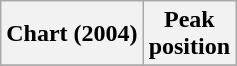<table class="wikitable plainrowheaders" style="text-align:center">
<tr>
<th>Chart (2004)</th>
<th>Peak<br>position</th>
</tr>
<tr>
</tr>
</table>
